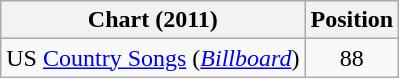<table class="wikitable sortable">
<tr>
<th scope="col">Chart (2011)</th>
<th scope="col">Position</th>
</tr>
<tr>
<td>US <a href='#'>Country Songs</a> (<em><a href='#'>Billboard</a></em>)</td>
<td align="center">88</td>
</tr>
</table>
